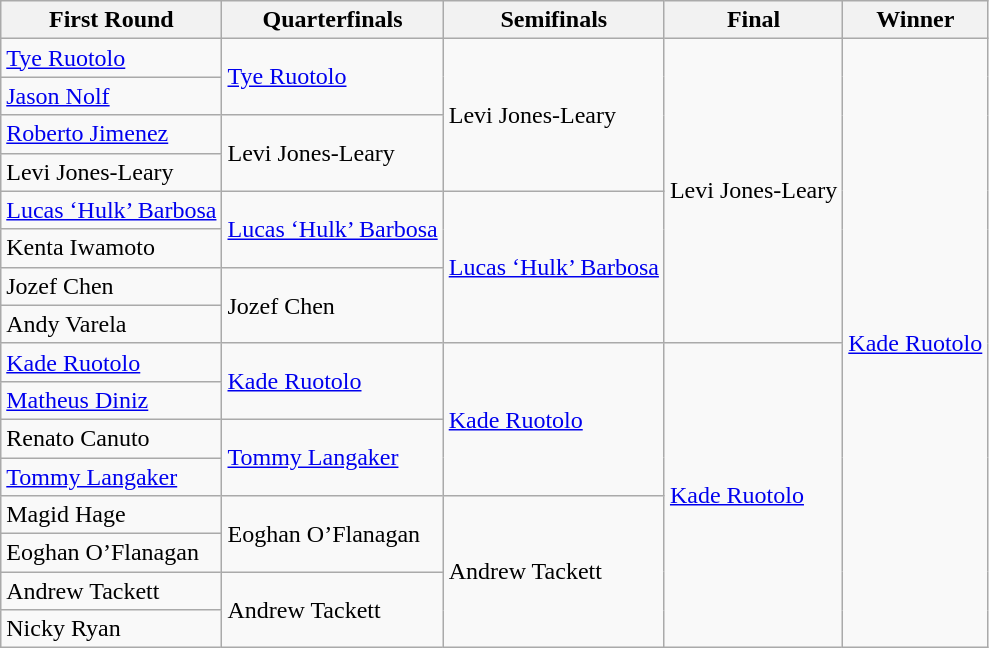<table class="wikitable">
<tr>
<th>First Round</th>
<th>Quarterfinals</th>
<th>Semifinals</th>
<th>Final</th>
<th>Winner</th>
</tr>
<tr>
<td> <a href='#'>Tye Ruotolo</a></td>
<td rowspan="2"> <a href='#'>Tye Ruotolo</a></td>
<td rowspan="4"> Levi Jones-Leary</td>
<td rowspan="8"> Levi Jones-Leary</td>
<td rowspan="16"> <a href='#'>Kade Ruotolo</a></td>
</tr>
<tr>
<td> <a href='#'>Jason Nolf</a></td>
</tr>
<tr>
<td> <a href='#'>Roberto Jimenez</a></td>
<td rowspan="2"> Levi Jones-Leary</td>
</tr>
<tr>
<td> Levi Jones-Leary</td>
</tr>
<tr>
<td> <a href='#'>Lucas ‘Hulk’ Barbosa</a></td>
<td rowspan="2"> <a href='#'>Lucas ‘Hulk’ Barbosa</a></td>
<td rowspan="4"> <a href='#'>Lucas ‘Hulk’ Barbosa</a></td>
</tr>
<tr>
<td> Kenta Iwamoto</td>
</tr>
<tr>
<td> Jozef Chen</td>
<td rowspan="2"> Jozef Chen</td>
</tr>
<tr>
<td> Andy Varela</td>
</tr>
<tr>
<td> <a href='#'>Kade Ruotolo</a></td>
<td rowspan="2"> <a href='#'>Kade Ruotolo</a></td>
<td rowspan="4"> <a href='#'>Kade Ruotolo</a></td>
<td rowspan="8"> <a href='#'>Kade Ruotolo</a></td>
</tr>
<tr>
<td> <a href='#'>Matheus Diniz</a></td>
</tr>
<tr>
<td> Renato Canuto</td>
<td rowspan="2"> <a href='#'>Tommy Langaker</a></td>
</tr>
<tr>
<td> <a href='#'>Tommy Langaker</a></td>
</tr>
<tr>
<td> Magid Hage</td>
<td rowspan="2"> Eoghan O’Flanagan</td>
<td rowspan="4"> Andrew Tackett</td>
</tr>
<tr>
<td> Eoghan O’Flanagan</td>
</tr>
<tr>
<td> Andrew Tackett</td>
<td rowspan="2"> Andrew Tackett</td>
</tr>
<tr>
<td> Nicky Ryan</td>
</tr>
</table>
